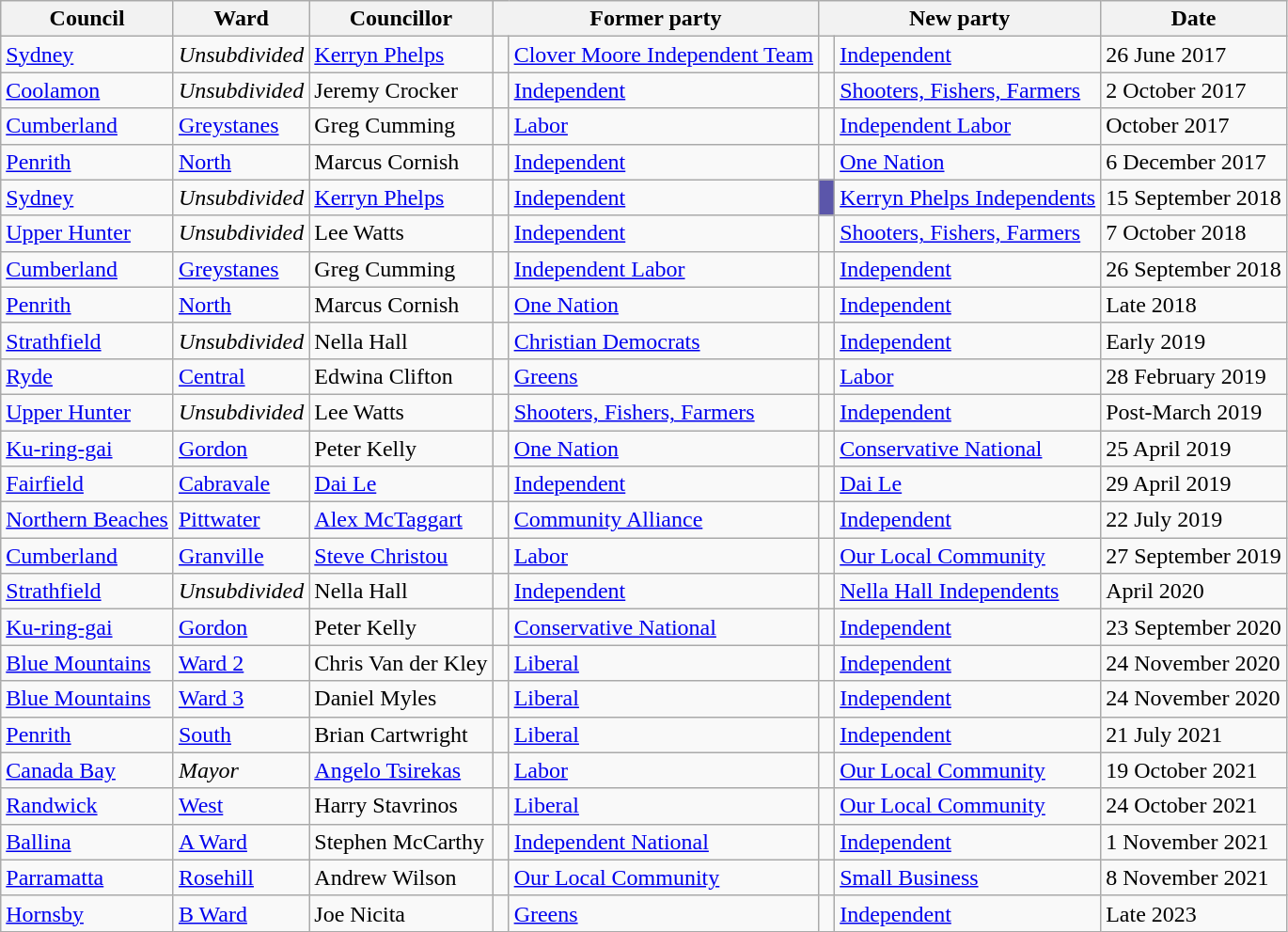<table class="wikitable sortable">
<tr>
<th>Council</th>
<th>Ward</th>
<th>Councillor</th>
<th colspan="2">Former party</th>
<th colspan="2">New party</th>
<th>Date</th>
</tr>
<tr>
<td><a href='#'>Sydney</a></td>
<td><em>Unsubdivided</em></td>
<td><a href='#'>Kerryn Phelps</a></td>
<td> </td>
<td><a href='#'>Clover Moore Independent Team</a></td>
<td> </td>
<td><a href='#'>Independent</a></td>
<td>26 June 2017</td>
</tr>
<tr>
<td><a href='#'>Coolamon</a></td>
<td><em>Unsubdivided</em></td>
<td>Jeremy Crocker</td>
<td> </td>
<td><a href='#'>Independent</a></td>
<td> </td>
<td><a href='#'>Shooters, Fishers, Farmers</a></td>
<td>2 October 2017</td>
</tr>
<tr>
<td><a href='#'>Cumberland</a></td>
<td><a href='#'>Greystanes</a></td>
<td>Greg Cumming</td>
<td> </td>
<td><a href='#'>Labor</a></td>
<td> </td>
<td><a href='#'>Independent Labor</a></td>
<td>October 2017</td>
</tr>
<tr>
<td><a href='#'>Penrith</a></td>
<td><a href='#'>North</a></td>
<td>Marcus Cornish</td>
<td> </td>
<td><a href='#'>Independent</a></td>
<td> </td>
<td><a href='#'>One Nation</a></td>
<td>6 December 2017</td>
</tr>
<tr>
<td><a href='#'>Sydney</a></td>
<td><em>Unsubdivided</em></td>
<td><a href='#'>Kerryn Phelps</a></td>
<td> </td>
<td><a href='#'>Independent</a></td>
<td bgcolor="5B56AA"> </td>
<td><a href='#'>Kerryn Phelps Independents</a></td>
<td>15 September 2018</td>
</tr>
<tr>
<td><a href='#'>Upper Hunter</a></td>
<td><em>Unsubdivided</em></td>
<td>Lee Watts</td>
<td> </td>
<td><a href='#'>Independent</a></td>
<td> </td>
<td><a href='#'>Shooters, Fishers, Farmers</a></td>
<td>7 October 2018</td>
</tr>
<tr>
<td><a href='#'>Cumberland</a></td>
<td><a href='#'>Greystanes</a></td>
<td>Greg Cumming</td>
<td> </td>
<td><a href='#'>Independent Labor</a></td>
<td> </td>
<td><a href='#'>Independent</a></td>
<td>26 September 2018</td>
</tr>
<tr>
<td><a href='#'>Penrith</a></td>
<td><a href='#'>North</a></td>
<td>Marcus Cornish</td>
<td> </td>
<td><a href='#'>One Nation</a></td>
<td> </td>
<td><a href='#'>Independent</a></td>
<td>Late 2018</td>
</tr>
<tr>
<td><a href='#'>Strathfield</a></td>
<td><em>Unsubdivided</em></td>
<td>Nella Hall</td>
<td> </td>
<td><a href='#'>Christian Democrats</a></td>
<td> </td>
<td><a href='#'>Independent</a></td>
<td>Early 2019</td>
</tr>
<tr>
<td><a href='#'>Ryde</a></td>
<td><a href='#'>Central</a></td>
<td>Edwina Clifton</td>
<td> </td>
<td><a href='#'>Greens</a></td>
<td> </td>
<td><a href='#'>Labor</a></td>
<td>28 February 2019</td>
</tr>
<tr>
<td><a href='#'>Upper Hunter</a></td>
<td><em>Unsubdivided</em></td>
<td>Lee Watts</td>
<td> </td>
<td><a href='#'>Shooters, Fishers, Farmers</a></td>
<td> </td>
<td><a href='#'>Independent</a></td>
<td>Post-March 2019</td>
</tr>
<tr>
<td><a href='#'>Ku-ring-gai</a></td>
<td><a href='#'>Gordon</a></td>
<td>Peter Kelly</td>
<td> </td>
<td><a href='#'>One Nation</a></td>
<td> </td>
<td><a href='#'>Conservative National</a></td>
<td>25 April 2019</td>
</tr>
<tr>
<td><a href='#'>Fairfield</a></td>
<td><a href='#'>Cabravale</a></td>
<td><a href='#'>Dai Le</a></td>
<td> </td>
<td><a href='#'>Independent</a></td>
<td> </td>
<td><a href='#'>Dai Le</a></td>
<td>29 April 2019</td>
</tr>
<tr>
<td><a href='#'>Northern Beaches</a></td>
<td><a href='#'>Pittwater</a></td>
<td><a href='#'>Alex McTaggart</a></td>
<td> </td>
<td><a href='#'>Community Alliance</a></td>
<td> </td>
<td><a href='#'>Independent</a></td>
<td>22 July 2019</td>
</tr>
<tr>
<td><a href='#'>Cumberland</a></td>
<td><a href='#'>Granville</a></td>
<td><a href='#'>Steve Christou</a></td>
<td> </td>
<td><a href='#'>Labor</a></td>
<td> </td>
<td><a href='#'>Our Local Community</a></td>
<td>27 September 2019</td>
</tr>
<tr>
<td><a href='#'>Strathfield</a></td>
<td><em>Unsubdivided</em></td>
<td>Nella Hall</td>
<td> </td>
<td><a href='#'>Independent</a></td>
<td> </td>
<td><a href='#'>Nella Hall Independents</a></td>
<td>April 2020</td>
</tr>
<tr>
<td><a href='#'>Ku-ring-gai</a></td>
<td><a href='#'>Gordon</a></td>
<td>Peter Kelly</td>
<td> </td>
<td><a href='#'>Conservative National</a></td>
<td> </td>
<td><a href='#'>Independent</a></td>
<td>23 September 2020</td>
</tr>
<tr>
<td><a href='#'>Blue Mountains</a></td>
<td><a href='#'>Ward 2</a></td>
<td>Chris Van der Kley</td>
<td> </td>
<td><a href='#'>Liberal</a></td>
<td> </td>
<td><a href='#'>Independent</a></td>
<td>24 November 2020</td>
</tr>
<tr>
<td><a href='#'>Blue Mountains</a></td>
<td><a href='#'>Ward 3</a></td>
<td>Daniel Myles</td>
<td> </td>
<td><a href='#'>Liberal</a></td>
<td> </td>
<td><a href='#'>Independent</a></td>
<td>24 November 2020</td>
</tr>
<tr>
<td><a href='#'>Penrith</a></td>
<td><a href='#'>South</a></td>
<td>Brian Cartwright</td>
<td> </td>
<td><a href='#'>Liberal</a></td>
<td> </td>
<td><a href='#'>Independent</a></td>
<td>21 July 2021</td>
</tr>
<tr>
<td><a href='#'>Canada Bay</a></td>
<td><em>Mayor</em></td>
<td><a href='#'>Angelo Tsirekas</a></td>
<td> </td>
<td><a href='#'>Labor</a></td>
<td> </td>
<td><a href='#'>Our Local Community</a></td>
<td>19 October 2021</td>
</tr>
<tr>
<td><a href='#'>Randwick</a></td>
<td><a href='#'>West</a></td>
<td>Harry Stavrinos</td>
<td> </td>
<td><a href='#'>Liberal</a></td>
<td> </td>
<td><a href='#'>Our Local Community</a></td>
<td>24 October 2021</td>
</tr>
<tr>
<td><a href='#'>Ballina</a></td>
<td><a href='#'>A Ward</a></td>
<td>Stephen McCarthy</td>
<td> </td>
<td><a href='#'>Independent National</a></td>
<td> </td>
<td><a href='#'>Independent</a></td>
<td>1 November 2021</td>
</tr>
<tr>
<td><a href='#'>Parramatta</a></td>
<td><a href='#'>Rosehill</a></td>
<td>Andrew Wilson</td>
<td> </td>
<td><a href='#'>Our Local Community</a></td>
<td> </td>
<td><a href='#'>Small Business</a></td>
<td>8 November 2021</td>
</tr>
<tr>
<td><a href='#'>Hornsby</a></td>
<td><a href='#'>B Ward</a></td>
<td>Joe Nicita</td>
<td> </td>
<td><a href='#'>Greens</a></td>
<td> </td>
<td><a href='#'>Independent</a></td>
<td>Late 2023</td>
</tr>
</table>
